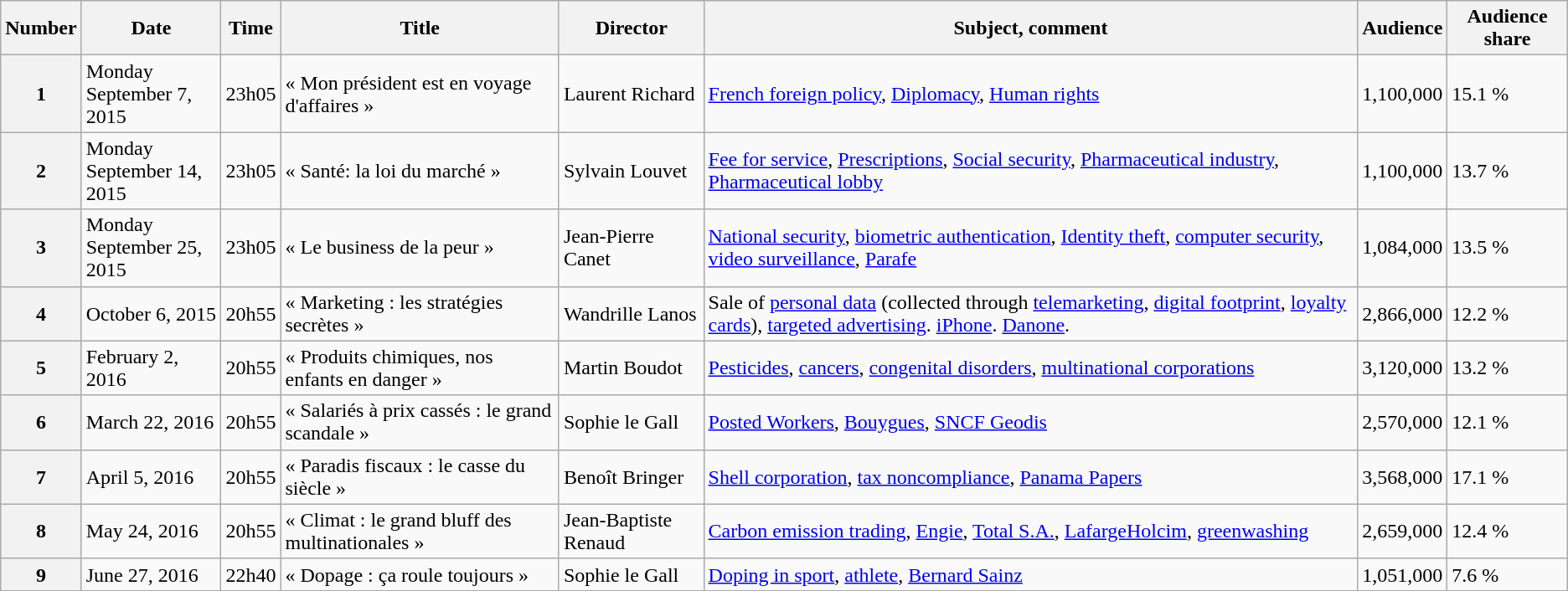<table class="wikitable">
<tr>
<th>Number</th>
<th>Date</th>
<th>Time</th>
<th>Title</th>
<th>Director</th>
<th>Subject, comment</th>
<th>Audience</th>
<th>Audience share</th>
</tr>
<tr>
<th>1</th>
<td>Monday<br>September 7, 2015</td>
<td>23h05</td>
<td>« Mon président est en voyage d'affaires »</td>
<td>Laurent Richard</td>
<td><a href='#'>French foreign policy</a>, <a href='#'>Diplomacy</a>, <a href='#'>Human rights</a></td>
<td>1,100,000 </td>
<td>15.1 %</td>
</tr>
<tr>
<th>2</th>
<td>Monday<br>September 14, 2015</td>
<td>23h05</td>
<td>« Santé: la loi du marché »</td>
<td>Sylvain Louvet</td>
<td><a href='#'>Fee for service</a>, <a href='#'>Prescriptions</a>, <a href='#'>Social security</a>, <a href='#'>Pharmaceutical industry</a>, <a href='#'>Pharmaceutical lobby</a></td>
<td>1,100,000 </td>
<td>13.7 %</td>
</tr>
<tr>
<th>3</th>
<td>Monday<br>September 25, 2015</td>
<td>23h05</td>
<td>« Le business de la peur »</td>
<td>Jean-Pierre Canet</td>
<td><a href='#'>National security</a>, <a href='#'>biometric authentication</a>, <a href='#'>Identity theft</a>, <a href='#'>computer security</a>, <a href='#'>video surveillance</a>, <a href='#'>Parafe</a></td>
<td>1,084,000</td>
<td>13.5 %</td>
</tr>
<tr>
<th>4</th>
<td>October 6, 2015</td>
<td>20h55</td>
<td>« Marketing : les stratégies secrètes »</td>
<td>Wandrille Lanos</td>
<td>Sale of <a href='#'>personal data</a> (collected through <a href='#'>telemarketing</a>, <a href='#'>digital footprint</a>, <a href='#'>loyalty cards</a>), <a href='#'>targeted advertising</a>. <a href='#'>iPhone</a>. <a href='#'>Danone</a>.</td>
<td>2,866,000</td>
<td>12.2 %</td>
</tr>
<tr>
<th>5</th>
<td>February 2, 2016</td>
<td>20h55</td>
<td>« Produits chimiques, nos enfants en danger »</td>
<td>Martin Boudot</td>
<td><a href='#'>Pesticides</a>, <a href='#'>cancers</a>, <a href='#'>congenital disorders</a>, <a href='#'>multinational corporations</a></td>
<td>3,120,000</td>
<td>13.2 %</td>
</tr>
<tr>
<th>6</th>
<td>March 22, 2016</td>
<td>20h55</td>
<td>« Salariés à prix cassés : le grand scandale »</td>
<td>Sophie le Gall</td>
<td><a href='#'>Posted Workers</a>, <a href='#'>Bouygues</a>, <a href='#'>SNCF Geodis</a></td>
<td>2,570,000</td>
<td>12.1 %</td>
</tr>
<tr>
<th>7</th>
<td>April 5, 2016</td>
<td>20h55</td>
<td>« Paradis fiscaux : le casse du siècle »</td>
<td>Benoît Bringer</td>
<td><a href='#'>Shell corporation</a>, <a href='#'>tax noncompliance</a>, <a href='#'>Panama Papers</a></td>
<td>3,568,000</td>
<td>17.1 %</td>
</tr>
<tr>
<th>8</th>
<td>May 24, 2016</td>
<td>20h55</td>
<td>« Climat : le grand bluff des multinationales »</td>
<td>Jean-Baptiste Renaud</td>
<td><a href='#'>Carbon emission trading</a>, <a href='#'>Engie</a>, <a href='#'>Total S.A.</a>, <a href='#'>LafargeHolcim</a>, <a href='#'>greenwashing</a></td>
<td>2,659,000</td>
<td>12.4 %</td>
</tr>
<tr>
<th>9</th>
<td>June 27, 2016</td>
<td>22h40</td>
<td>« Dopage : ça roule toujours »</td>
<td>Sophie le Gall</td>
<td><a href='#'>Doping in sport</a>, <a href='#'>athlete</a>, <a href='#'>Bernard Sainz</a></td>
<td>1,051,000</td>
<td>7.6 %</td>
</tr>
</table>
